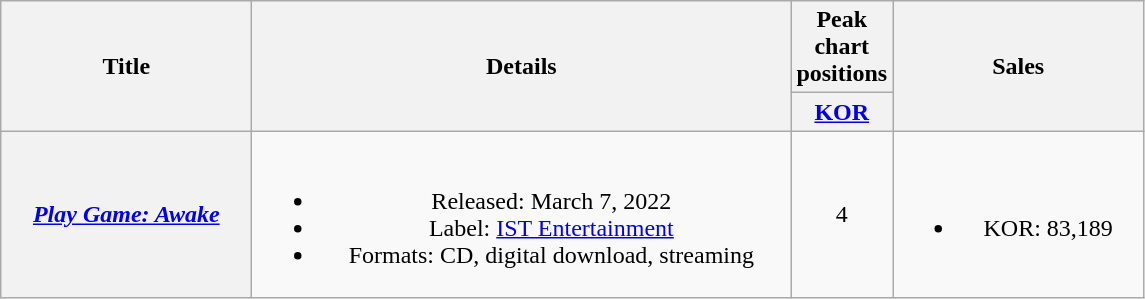<table class="wikitable plainrowheaders" style="text-align:center;">
<tr>
<th rowspan="2" style="width:10em;">Title</th>
<th rowspan="2" style="width:22em;">Details</th>
<th scope="col" colspan="1">Peak chart positions</th>
<th rowspan="2" style="width:10em;">Sales</th>
</tr>
<tr>
<th style="width:2.5em;"><a href='#'>KOR</a><br></th>
</tr>
<tr>
<th scope="row"><em><a href='#'>Play Game: Awake</a></em></th>
<td><br><ul><li>Released: March 7, 2022</li><li>Label: <a href='#'>IST Entertainment</a></li><li>Formats: CD, digital download, streaming</li></ul></td>
<td>4</td>
<td><br><ul><li>KOR: 83,189</li></ul></td>
</tr>
</table>
